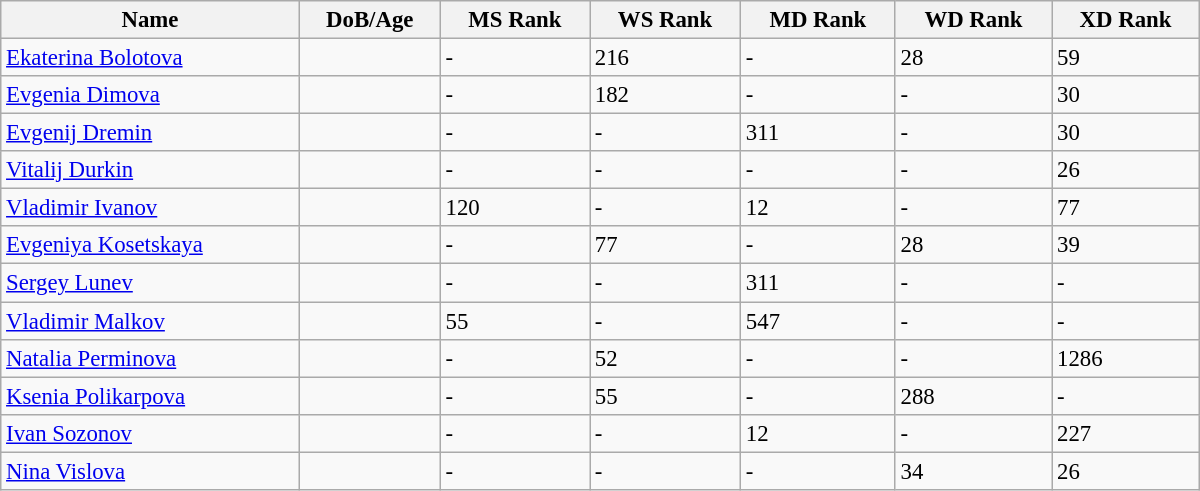<table class="wikitable"  style="width:800px; font-size:95%;">
<tr>
<th align="left">Name</th>
<th align="left">DoB/Age</th>
<th align="left">MS Rank</th>
<th align="left">WS Rank</th>
<th align="left">MD Rank</th>
<th align="left">WD Rank</th>
<th align="left">XD Rank</th>
</tr>
<tr>
<td><a href='#'>Ekaterina Bolotova</a></td>
<td></td>
<td>-</td>
<td>216</td>
<td>-</td>
<td>28</td>
<td>59</td>
</tr>
<tr>
<td><a href='#'>Evgenia Dimova</a></td>
<td></td>
<td>-</td>
<td>182</td>
<td>-</td>
<td>-</td>
<td>30</td>
</tr>
<tr>
<td><a href='#'>Evgenij Dremin</a></td>
<td></td>
<td>-</td>
<td>-</td>
<td>311</td>
<td>-</td>
<td>30</td>
</tr>
<tr>
<td><a href='#'>Vitalij Durkin</a></td>
<td></td>
<td>-</td>
<td>-</td>
<td>-</td>
<td>-</td>
<td>26</td>
</tr>
<tr>
<td><a href='#'>Vladimir Ivanov</a></td>
<td></td>
<td>120</td>
<td>-</td>
<td>12</td>
<td>-</td>
<td>77</td>
</tr>
<tr>
<td><a href='#'>Evgeniya Kosetskaya</a></td>
<td></td>
<td>-</td>
<td>77</td>
<td>-</td>
<td>28</td>
<td>39</td>
</tr>
<tr>
<td><a href='#'>Sergey Lunev</a></td>
<td></td>
<td>-</td>
<td>-</td>
<td>311</td>
<td>-</td>
<td>-</td>
</tr>
<tr>
<td><a href='#'>Vladimir Malkov</a></td>
<td></td>
<td>55</td>
<td>-</td>
<td>547</td>
<td>-</td>
<td>-</td>
</tr>
<tr>
<td><a href='#'>Natalia Perminova</a></td>
<td></td>
<td>-</td>
<td>52</td>
<td>-</td>
<td>-</td>
<td>1286</td>
</tr>
<tr>
<td><a href='#'>Ksenia Polikarpova</a></td>
<td></td>
<td>-</td>
<td>55</td>
<td>-</td>
<td>288</td>
<td>-</td>
</tr>
<tr>
<td><a href='#'>Ivan Sozonov</a></td>
<td></td>
<td>-</td>
<td>-</td>
<td>12</td>
<td>-</td>
<td>227</td>
</tr>
<tr>
<td><a href='#'>Nina Vislova</a></td>
<td></td>
<td>-</td>
<td>-</td>
<td>-</td>
<td>34</td>
<td>26</td>
</tr>
</table>
